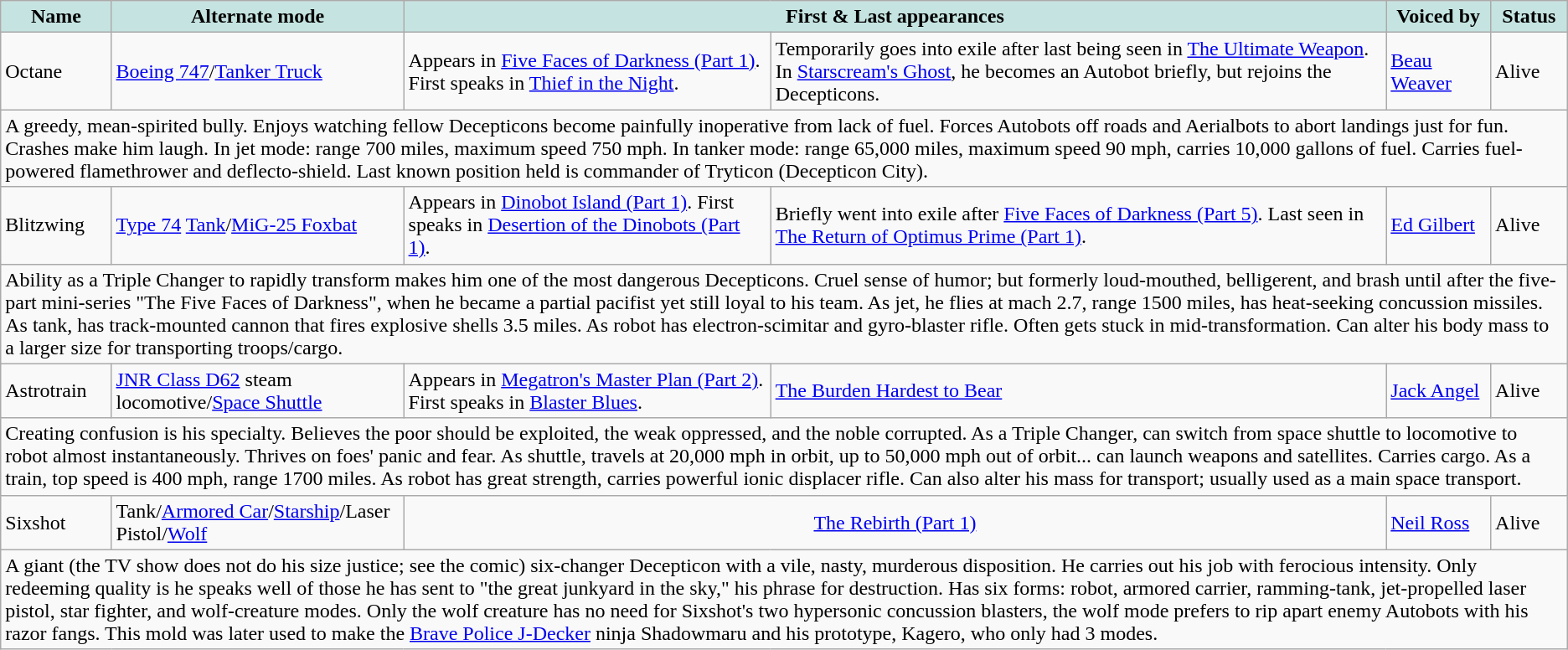<table class="wikitable">
<tr>
<th style="background-color: #C5E4E1">Name</th>
<th style="background-color: #C5E4E1">Alternate mode</th>
<th colspan="2" align="center" style="background-color: #C5E4E1">First & Last appearances</th>
<th style="background-color: #C5E4E1">Voiced by</th>
<th style="background-color: #C5E4E1">Status</th>
</tr>
<tr>
<td>Octane</td>
<td><a href='#'>Boeing 747</a>/<a href='#'>Tanker Truck</a></td>
<td>Appears in <a href='#'>Five Faces of Darkness (Part 1)</a>. First speaks in <a href='#'>Thief in the Night</a>.</td>
<td>Temporarily goes into exile after last being seen in <a href='#'>The Ultimate Weapon</a>. In <a href='#'>Starscream's Ghost</a>, he becomes an Autobot briefly, but rejoins the Decepticons.</td>
<td><a href='#'>Beau Weaver</a></td>
<td>Alive</td>
</tr>
<tr>
<td colspan="6" valign="top">A greedy, mean-spirited bully. Enjoys watching fellow Decepticons become painfully inoperative from lack of fuel. Forces Autobots off roads and Aerialbots to abort landings just for fun. Crashes make him laugh. In jet mode: range 700 miles, maximum speed 750 mph. In tanker mode: range 65,000 miles, maximum speed 90 mph, carries 10,000 gallons of fuel. Carries fuel-powered flamethrower and deflecto-shield. Last known position held is commander of Tryticon (Decepticon City).</td>
</tr>
<tr>
<td>Blitzwing</td>
<td><a href='#'>Type 74</a> <a href='#'>Tank</a>/<a href='#'>MiG-25 Foxbat</a></td>
<td>Appears in <a href='#'>Dinobot Island (Part 1)</a>. First speaks in <a href='#'>Desertion of the Dinobots (Part 1)</a>.</td>
<td>Briefly went into exile after <a href='#'>Five Faces of Darkness (Part 5)</a>. Last seen in <a href='#'>The Return of Optimus Prime (Part 1)</a>.</td>
<td><a href='#'>Ed Gilbert</a></td>
<td>Alive</td>
</tr>
<tr>
<td colspan="6" valign="top">Ability as a Triple Changer to rapidly transform makes him one of the most dangerous Decepticons. Cruel sense of humor; but formerly loud-mouthed, belligerent, and brash until after the five-part mini-series "The Five Faces of Darkness", when he became a partial pacifist yet still loyal to his team. As jet, he flies at mach 2.7, range 1500 miles, has heat-seeking concussion missiles. As tank, has track-mounted cannon that fires explosive shells 3.5 miles. As robot has electron-scimitar and gyro-blaster rifle. Often gets stuck in mid-transformation. Can alter his body mass to a larger size for transporting troops/cargo.</td>
</tr>
<tr>
<td>Astrotrain</td>
<td><a href='#'>JNR Class D62</a> steam locomotive/<a href='#'>Space Shuttle</a></td>
<td>Appears in <a href='#'>Megatron's Master Plan (Part 2)</a>. First speaks in <a href='#'>Blaster Blues</a>.</td>
<td><a href='#'>The Burden Hardest to Bear</a></td>
<td><a href='#'>Jack Angel</a></td>
<td>Alive</td>
</tr>
<tr>
<td colspan="6" valign="top">Creating confusion is his specialty. Believes the poor should be exploited, the weak oppressed, and the noble corrupted. As a Triple Changer, can switch from space shuttle to locomotive to robot almost instantaneously. Thrives on foes' panic and fear. As shuttle, travels at 20,000 mph in orbit, up to 50,000 mph out of orbit... can launch weapons and satellites. Carries cargo. As a train, top speed is 400 mph, range 1700 miles. As robot has great strength, carries powerful ionic displacer rifle. Can also alter his mass for transport; usually used as a main space transport.</td>
</tr>
<tr>
<td>Sixshot</td>
<td>Tank/<a href='#'>Armored Car</a>/<a href='#'>Starship</a>/Laser Pistol/<a href='#'>Wolf</a></td>
<td colspan="2" align="center"><a href='#'>The Rebirth (Part 1)</a></td>
<td><a href='#'>Neil Ross</a></td>
<td>Alive</td>
</tr>
<tr>
<td colspan="6" valign="top">A giant (the TV show does not do his size justice; see the comic) six-changer Decepticon with a vile, nasty, murderous disposition. He carries out his job with ferocious intensity. Only redeeming quality is he speaks well of those he has sent to "the great junkyard in the sky," his phrase for destruction. Has six forms: robot, armored carrier, ramming-tank, jet-propelled laser pistol, star fighter, and wolf-creature modes. Only the wolf creature has no need for Sixshot's two hypersonic concussion blasters, the wolf mode prefers to rip apart enemy Autobots with his razor fangs. This mold was later used to make the <a href='#'>Brave Police J-Decker</a> ninja Shadowmaru and his prototype, Kagero, who only had 3 modes.</td>
</tr>
</table>
